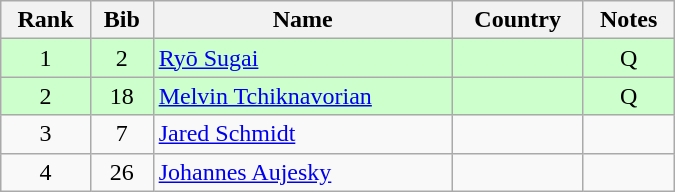<table class="wikitable" style="text-align:center; width:450px">
<tr>
<th>Rank</th>
<th>Bib</th>
<th>Name</th>
<th>Country</th>
<th>Notes</th>
</tr>
<tr bgcolor=ccffcc>
<td>1</td>
<td>2</td>
<td align=left><a href='#'>Ryō Sugai</a></td>
<td align=left></td>
<td>Q</td>
</tr>
<tr bgcolor=ccffcc>
<td>2</td>
<td>18</td>
<td align=left><a href='#'>Melvin Tchiknavorian</a></td>
<td align=left></td>
<td>Q</td>
</tr>
<tr>
<td>3</td>
<td>7</td>
<td align=left><a href='#'>Jared Schmidt</a></td>
<td align=left></td>
<td></td>
</tr>
<tr>
<td>4</td>
<td>26</td>
<td align=left><a href='#'>Johannes Aujesky</a></td>
<td align=left></td>
<td></td>
</tr>
</table>
